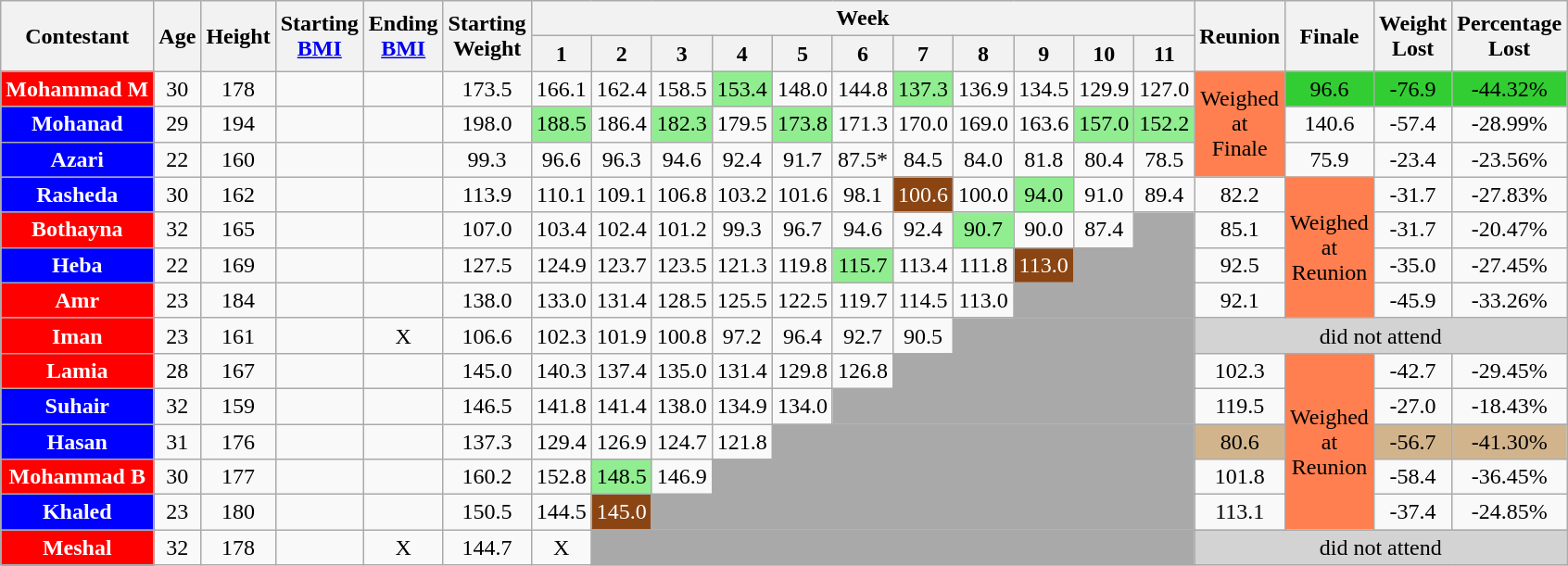<table class="wikitable" align="center" style="text-align:center">
<tr>
<th rowspan=2>Contestant</th>
<th rowspan=2>Age</th>
<th rowspan=2>Height</th>
<th rowspan=2>Starting<br><a href='#'>BMI</a></th>
<th rowspan=2>Ending<br><a href='#'>BMI</a></th>
<th rowspan=2>Starting<br>Weight</th>
<th colspan=11>Week</th>
<th rowspan=2>Reunion</th>
<th rowspan=2>Finale</th>
<th rowspan=2>Weight<br>Lost</th>
<th rowspan=2>Percentage<br>Lost</th>
</tr>
<tr>
<th>1</th>
<th>2</th>
<th>3</th>
<th>4</th>
<th>5</th>
<th>6</th>
<th>7</th>
<th>8</th>
<th>9</th>
<th>10</th>
<th>11</th>
</tr>
<tr>
<td style="background:red;color:white;"><strong>Mohammad M</strong></td>
<td>30</td>
<td>178</td>
<td></td>
<td></td>
<td>173.5</td>
<td>166.1</td>
<td>162.4</td>
<td>158.5</td>
<td style="background:lightgreen;">153.4</td>
<td>148.0</td>
<td>144.8</td>
<td style="background:lightgreen;">137.3</td>
<td>136.9</td>
<td>134.5</td>
<td>129.9</td>
<td>127.0</td>
<td style="background:coral;" rowspan=3>Weighed<br>at<br>Finale</td>
<td style="background:limegreen;">96.6</td>
<td style="background:limegreen;">-76.9</td>
<td style="background:limegreen;">-44.32%</td>
</tr>
<tr>
<td style="background:blue;color:white;"><strong>Mohanad</strong></td>
<td>29</td>
<td>194</td>
<td></td>
<td></td>
<td>198.0</td>
<td style="background:lightgreen;">188.5</td>
<td>186.4</td>
<td style="background:lightgreen;">182.3</td>
<td>179.5</td>
<td style="background:lightgreen;">173.8</td>
<td>171.3</td>
<td>170.0</td>
<td>169.0</td>
<td>163.6</td>
<td style="background:lightgreen;">157.0</td>
<td style="background:lightgreen;">152.2</td>
<td>140.6</td>
<td>-57.4</td>
<td>-28.99%</td>
</tr>
<tr>
<td style="background:blue;color:white;"><strong>Azari</strong></td>
<td>22</td>
<td>160</td>
<td></td>
<td></td>
<td>99.3</td>
<td>96.6</td>
<td>96.3</td>
<td>94.6</td>
<td>92.4</td>
<td>91.7</td>
<td>87.5*</td>
<td>84.5</td>
<td>84.0</td>
<td>81.8</td>
<td>80.4</td>
<td>78.5</td>
<td>75.9</td>
<td>-23.4</td>
<td>-23.56%</td>
</tr>
<tr>
<td style="background:blue;color:white;"><strong>Rasheda</strong></td>
<td>30</td>
<td>162</td>
<td></td>
<td></td>
<td>113.9</td>
<td>110.1</td>
<td>109.1</td>
<td>106.8</td>
<td>103.2</td>
<td>101.6</td>
<td>98.1</td>
<td style="background:saddlebrown;color:white;">100.6</td>
<td>100.0</td>
<td style="background:lightgreen;">94.0</td>
<td>91.0</td>
<td>89.4</td>
<td>82.2</td>
<td style="background:coral;" rowspan=4>Weighed<br>at<br>Reunion</td>
<td>-31.7</td>
<td>-27.83%</td>
</tr>
<tr>
<td style="background:red;color:white;"><strong>Bothayna</strong></td>
<td>32</td>
<td>165</td>
<td></td>
<td></td>
<td>107.0</td>
<td>103.4</td>
<td>102.4</td>
<td>101.2</td>
<td>99.3</td>
<td>96.7</td>
<td>94.6</td>
<td>92.4</td>
<td style="background:lightgreen;">90.7</td>
<td>90.0</td>
<td>87.4</td>
<td style="background:darkgray;"></td>
<td>85.1</td>
<td>-31.7</td>
<td>-20.47%</td>
</tr>
<tr>
<td style="background:blue;color:white;"><strong>Heba</strong></td>
<td>22</td>
<td>169</td>
<td></td>
<td></td>
<td>127.5</td>
<td>124.9</td>
<td>123.7</td>
<td>123.5</td>
<td>121.3</td>
<td>119.8</td>
<td style="background:lightgreen;">115.7</td>
<td>113.4</td>
<td>111.8</td>
<td style="background:saddlebrown;color:white;">113.0</td>
<td style="background:darkgray;" colspan=2></td>
<td>92.5</td>
<td>-35.0</td>
<td>-27.45%</td>
</tr>
<tr>
<td style="background:red;color:white;"><strong>Amr</strong></td>
<td>23</td>
<td>184</td>
<td></td>
<td></td>
<td>138.0</td>
<td>133.0</td>
<td>131.4</td>
<td>128.5</td>
<td>125.5</td>
<td>122.5</td>
<td>119.7</td>
<td>114.5</td>
<td>113.0</td>
<td style="background:darkgray;" colspan=3></td>
<td>92.1</td>
<td>-45.9</td>
<td>-33.26%</td>
</tr>
<tr>
<td style="background:red;color:white;"><strong>Iman</strong></td>
<td>23</td>
<td>161</td>
<td></td>
<td>X</td>
<td>106.6</td>
<td>102.3</td>
<td>101.9</td>
<td>100.8</td>
<td>97.2</td>
<td>96.4</td>
<td>92.7</td>
<td>90.5</td>
<td style="background:darkgray;" colspan=4></td>
<td style="background:lightgrey;" colspan=4>did not attend</td>
</tr>
<tr>
<td style="background:red;color:white;"><strong>Lamia</strong></td>
<td>28</td>
<td>167</td>
<td></td>
<td></td>
<td>145.0</td>
<td>140.3</td>
<td>137.4</td>
<td>135.0</td>
<td>131.4</td>
<td>129.8</td>
<td>126.8</td>
<td style="background:darkgray;" colspan=5></td>
<td>102.3</td>
<td style="background:coral;" rowspan=5>Weighed<br>at<br>Reunion</td>
<td>-42.7</td>
<td>-29.45%</td>
</tr>
<tr>
<td style="background:blue;color:white;"><strong>Suhair</strong></td>
<td>32</td>
<td>159</td>
<td></td>
<td></td>
<td>146.5</td>
<td>141.8</td>
<td>141.4</td>
<td>138.0</td>
<td>134.9</td>
<td>134.0</td>
<td style="background:darkgray;" colspan=6></td>
<td>119.5</td>
<td>-27.0</td>
<td>-18.43%</td>
</tr>
<tr>
<td style="background:blue;color:white;"><strong>Hasan</strong></td>
<td>31</td>
<td>176</td>
<td></td>
<td></td>
<td>137.3</td>
<td>129.4</td>
<td>126.9</td>
<td>124.7</td>
<td>121.8</td>
<td style="background:darkgray;" colspan=7></td>
<td style="background:tan;">80.6</td>
<td style="background:tan;">-56.7</td>
<td style="background:tan;">-41.30%</td>
</tr>
<tr>
<td style="background:red;color:white;"><strong>Mohammad B</strong></td>
<td>30</td>
<td>177</td>
<td></td>
<td></td>
<td>160.2</td>
<td>152.8</td>
<td style="background:lightgreen;">148.5</td>
<td>146.9</td>
<td style="background:darkgray;" colspan=8></td>
<td>101.8</td>
<td>-58.4</td>
<td>-36.45%</td>
</tr>
<tr>
<td style="background:blue;color:white;"><strong>Khaled</strong></td>
<td>23</td>
<td>180</td>
<td></td>
<td></td>
<td>150.5</td>
<td>144.5</td>
<td style="background:saddlebrown;color:white;">145.0</td>
<td style="background:darkgray;" colspan=9></td>
<td>113.1</td>
<td>-37.4</td>
<td>-24.85%</td>
</tr>
<tr>
<td style="background:red;color:white;"><strong>Meshal</strong></td>
<td>32</td>
<td>178</td>
<td></td>
<td>X</td>
<td>144.7</td>
<td>X</td>
<td style="background:darkgray;" colspan=10></td>
<td style="background:lightgrey;" colspan=4>did not attend</td>
</tr>
</table>
